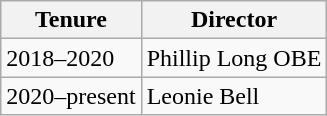<table class="wikitable">
<tr>
<th>Tenure</th>
<th>Director</th>
</tr>
<tr>
<td>2018–2020</td>
<td>Phillip Long OBE</td>
</tr>
<tr>
<td>2020–present</td>
<td>Leonie Bell</td>
</tr>
</table>
